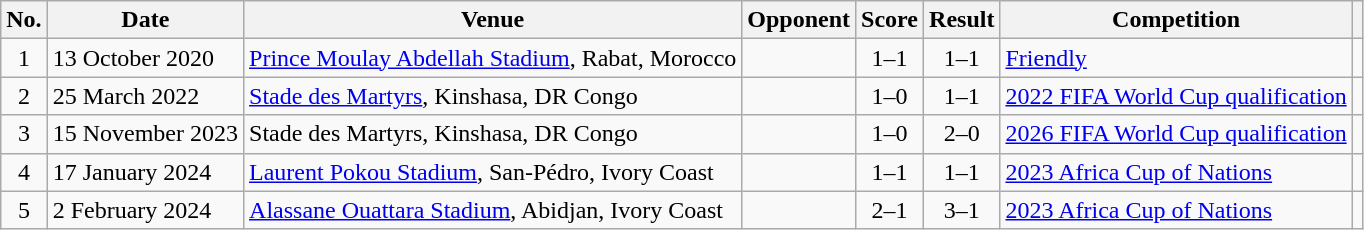<table class="wikitable sortable">
<tr>
<th scope="col">No.</th>
<th scope="col">Date</th>
<th scope="col">Venue</th>
<th scope="col">Opponent</th>
<th scope="col">Score</th>
<th scope="col">Result</th>
<th scope="col">Competition</th>
<th scope="col" class="unsortable"></th>
</tr>
<tr>
<td align="center">1</td>
<td>13 October 2020</td>
<td><a href='#'>Prince Moulay Abdellah Stadium</a>, Rabat, Morocco</td>
<td></td>
<td align="center">1–1</td>
<td align="center">1–1</td>
<td><a href='#'>Friendly</a></td>
<td align="center"></td>
</tr>
<tr>
<td align="center">2</td>
<td>25 March 2022</td>
<td><a href='#'>Stade des Martyrs</a>, Kinshasa, DR Congo</td>
<td></td>
<td align="center">1–0</td>
<td align="center">1–1</td>
<td><a href='#'>2022 FIFA World Cup qualification</a></td>
<td align="center"></td>
</tr>
<tr>
<td align="center">3</td>
<td>15 November 2023</td>
<td>Stade des Martyrs, Kinshasa, DR Congo</td>
<td></td>
<td align="center">1–0</td>
<td align="center">2–0</td>
<td><a href='#'>2026 FIFA World Cup qualification</a></td>
<td align="center"></td>
</tr>
<tr>
<td align="center">4</td>
<td>17 January 2024</td>
<td><a href='#'>Laurent Pokou Stadium</a>, San-Pédro, Ivory Coast</td>
<td></td>
<td align="center">1–1</td>
<td align="center">1–1</td>
<td><a href='#'>2023 Africa Cup of Nations</a></td>
<td align="center"></td>
</tr>
<tr>
<td align="center">5</td>
<td>2 February 2024</td>
<td><a href='#'>Alassane Ouattara Stadium</a>, Abidjan, Ivory Coast</td>
<td></td>
<td align="center">2–1</td>
<td align="center">3–1</td>
<td><a href='#'>2023 Africa Cup of Nations</a></td>
<td align="center"></td>
</tr>
</table>
